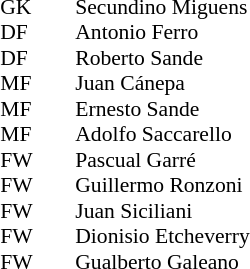<table style="font-size:90%; margin:0.2em auto;" cellspacing="0" cellpadding="0">
<tr>
<th width="25"></th>
<th width="25"></th>
</tr>
<tr>
<td>GK</td>
<td></td>
<td> Secundino Miguens</td>
</tr>
<tr>
<td>DF</td>
<td></td>
<td> Antonio Ferro</td>
</tr>
<tr>
<td>DF</td>
<td></td>
<td> Roberto Sande</td>
</tr>
<tr>
<td>MF</td>
<td></td>
<td> Juan Cánepa</td>
</tr>
<tr>
<td>MF</td>
<td></td>
<td> Ernesto Sande</td>
</tr>
<tr>
<td>MF</td>
<td></td>
<td> Adolfo Saccarello</td>
</tr>
<tr>
<td>FW</td>
<td></td>
<td> Pascual Garré</td>
</tr>
<tr>
<td>FW</td>
<td></td>
<td> Guillermo Ronzoni</td>
</tr>
<tr>
<td>FW</td>
<td></td>
<td> Juan Siciliani</td>
</tr>
<tr>
<td>FW</td>
<td></td>
<td> Dionisio Etcheverry</td>
</tr>
<tr>
<td>FW</td>
<td></td>
<td> Gualberto Galeano</td>
</tr>
</table>
